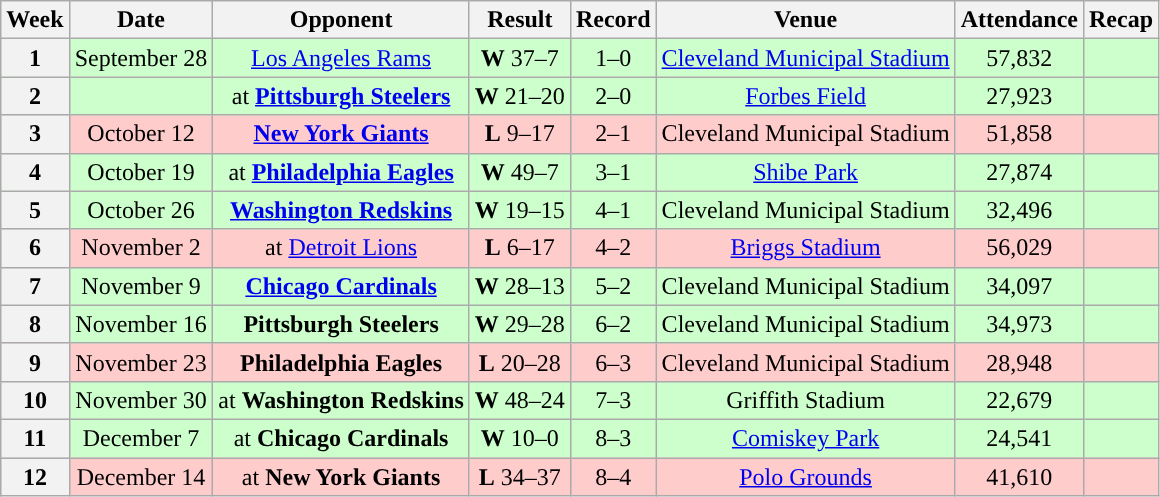<table class="wikitable" style="text-align:center">
<tr>
<th>Week</th>
<th>Date</th>
<th>Opponent</th>
<th>Result</th>
<th>Record</th>
<th>Venue</th>
<th>Attendance</th>
<th>Recap</th>
</tr>
<tr style="background:#cfc">
<th>1</th>
<td>September 28</td>
<td><a href='#'>Los Angeles Rams</a></td>
<td><strong>W</strong> 37–7</td>
<td>1–0</td>
<td><a href='#'>Cleveland Municipal Stadium</a></td>
<td>57,832</td>
<td></td>
</tr>
<tr style="background:#cfc">
<th>2</th>
<td></td>
<td>at <strong><a href='#'>Pittsburgh Steelers</a></strong></td>
<td><strong>W</strong> 21–20</td>
<td>2–0</td>
<td><a href='#'>Forbes Field</a></td>
<td>27,923</td>
<td></td>
</tr>
<tr style="background:#fcc">
<th>3</th>
<td>October 12</td>
<td><strong><a href='#'>New York Giants</a></strong></td>
<td><strong>L</strong> 9–17</td>
<td>2–1</td>
<td>Cleveland Municipal Stadium</td>
<td>51,858</td>
<td></td>
</tr>
<tr style="background:#cfc">
<th>4</th>
<td>October 19</td>
<td>at <strong><a href='#'>Philadelphia Eagles</a></strong></td>
<td><strong>W</strong> 49–7</td>
<td>3–1</td>
<td><a href='#'>Shibe Park</a></td>
<td>27,874</td>
<td></td>
</tr>
<tr style="background:#cfc">
<th>5</th>
<td>October 26</td>
<td><strong><a href='#'>Washington Redskins</a></strong></td>
<td><strong>W</strong> 19–15</td>
<td>4–1</td>
<td>Cleveland Municipal Stadium</td>
<td>32,496</td>
<td></td>
</tr>
<tr style="background:#fcc">
<th>6</th>
<td>November 2</td>
<td>at <a href='#'>Detroit Lions</a></td>
<td><strong>L</strong> 6–17</td>
<td>4–2</td>
<td><a href='#'>Briggs Stadium</a></td>
<td>56,029</td>
<td></td>
</tr>
<tr style="background:#cfc">
<th>7</th>
<td>November 9</td>
<td><strong><a href='#'>Chicago Cardinals</a></strong></td>
<td><strong>W</strong> 28–13</td>
<td>5–2</td>
<td>Cleveland Municipal Stadium</td>
<td>34,097</td>
<td></td>
</tr>
<tr style="background:#cfc">
<th>8</th>
<td>November 16</td>
<td><strong>Pittsburgh Steelers</strong></td>
<td><strong>W</strong> 29–28</td>
<td>6–2</td>
<td>Cleveland Municipal Stadium</td>
<td>34,973</td>
<td></td>
</tr>
<tr style="background:#fcc">
<th>9</th>
<td>November 23</td>
<td><strong>Philadelphia Eagles</strong></td>
<td><strong>L</strong> 20–28</td>
<td>6–3</td>
<td>Cleveland Municipal Stadium</td>
<td>28,948</td>
<td></td>
</tr>
<tr style="background:#cfc">
<th>10</th>
<td>November 30</td>
<td>at <strong>Washington Redskins</strong></td>
<td><strong>W</strong> 48–24</td>
<td>7–3</td>
<td>Griffith Stadium</td>
<td>22,679</td>
<td></td>
</tr>
<tr style="background:#cfc">
<th>11</th>
<td>December 7</td>
<td>at <strong>Chicago Cardinals</strong></td>
<td><strong>W</strong> 10–0</td>
<td>8–3</td>
<td><a href='#'>Comiskey Park</a></td>
<td>24,541</td>
<td></td>
</tr>
<tr style="background:#fcc">
<th>12</th>
<td>December 14</td>
<td>at <strong>New York Giants</strong></td>
<td><strong>L</strong> 34–37</td>
<td>8–4</td>
<td><a href='#'>Polo Grounds</a></td>
<td>41,610</td>
<td></td>
</tr>
</table>
